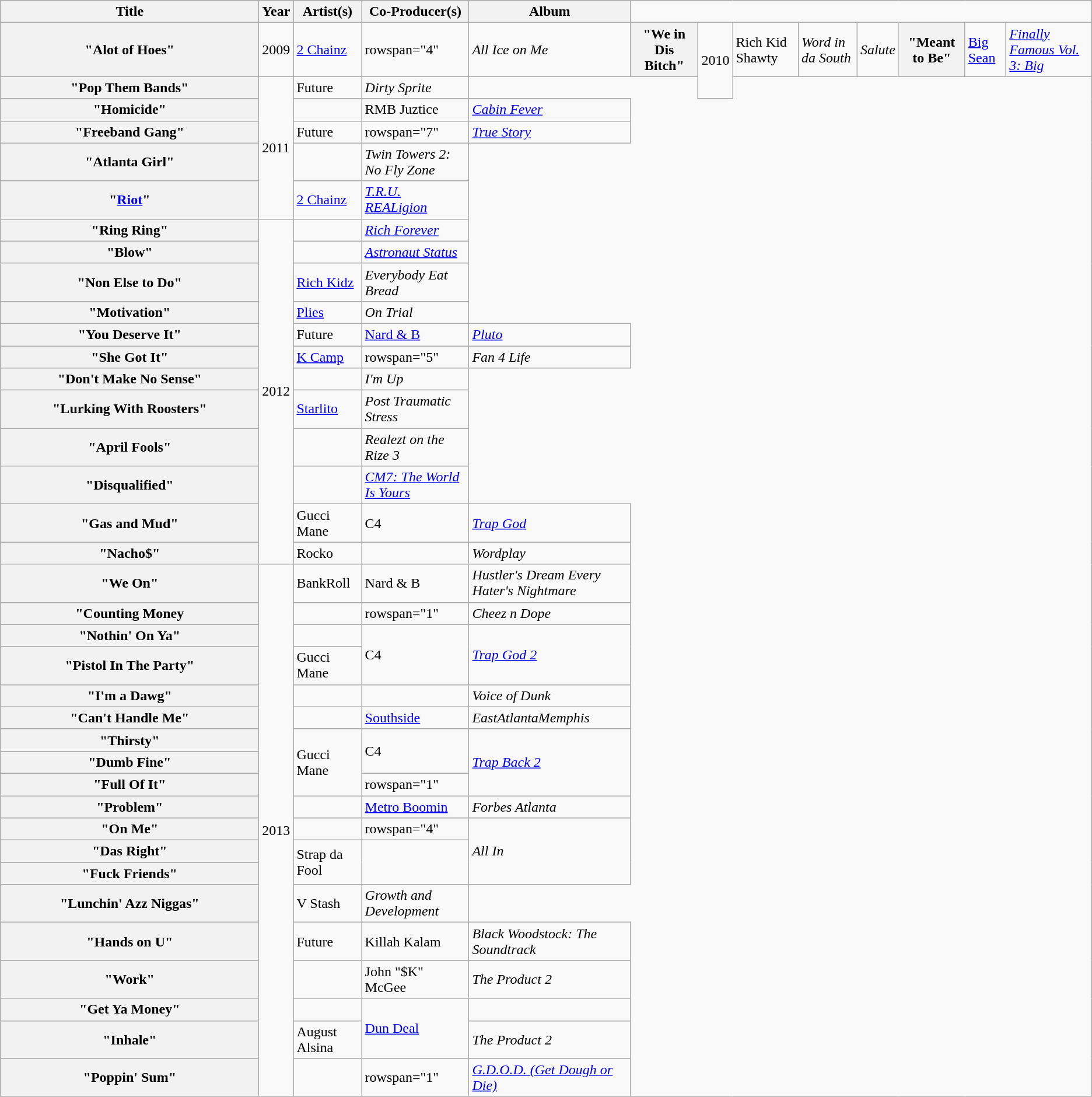<table class="wikitable plainrowheaders">
<tr>
<th scope="col" style="width:18em;">Title</th>
<th scope="col">Year</th>
<th scope="col">Artist(s)</th>
<th scope="col">Co-Producer(s)</th>
<th scope="col">Album</th>
</tr>
<tr>
<th scope="row">"Alot of Hoes"</th>
<td rowspan="1">2009</td>
<td><a href='#'>2 Chainz</a></td>
<td>rowspan="4" </td>
<td><em>All Ice on Me</em></td>
<th scope="row">"We in Dis Bitch"</th>
<td rowspan="2">2010</td>
<td>Rich Kid Shawty</td>
<td><em>Word in da South</em></td>
<td><em>Salute</em></td>
<th scope="row">"Meant to Be"</th>
<td><a href='#'>Big Sean</a></td>
<td><em><a href='#'>Finally Famous Vol. 3: Big</a></em></td>
</tr>
<tr>
<th scope="row">"Pop Them Bands"</th>
<td rowspan="5">2011</td>
<td>Future</td>
<td><em>Dirty Sprite</em></td>
</tr>
<tr>
<th scope="row">"Homicide"</th>
<td></td>
<td>RMB Juztice</td>
<td><em><a href='#'>Cabin Fever</a></em></td>
</tr>
<tr>
<th scope="row">"Freeband Gang"</th>
<td>Future</td>
<td>rowspan="7" </td>
<td><em><a href='#'>True Story</a></em></td>
</tr>
<tr>
<th scope="row">"Atlanta Girl"</th>
<td></td>
<td><em>Twin Towers 2: No Fly Zone</em></td>
</tr>
<tr>
<th scope="row">"<a href='#'>Riot</a>"</th>
<td><a href='#'>2 Chainz</a></td>
<td><em><a href='#'>T.R.U. REALigion</a></em></td>
</tr>
<tr>
<th scope="row">"Ring Ring"</th>
<td rowspan="12">2012</td>
<td></td>
<td><em><a href='#'>Rich Forever</a></em></td>
</tr>
<tr>
<th scope="row">"Blow"</th>
<td></td>
<td><em><a href='#'>Astronaut Status</a></em></td>
</tr>
<tr>
<th scope="row">"Non Else to Do"</th>
<td><a href='#'>Rich Kidz</a></td>
<td><em>Everybody Eat Bread</em></td>
</tr>
<tr>
<th scope="row">"Motivation"</th>
<td><a href='#'>Plies</a></td>
<td><em>On Trial</em></td>
</tr>
<tr>
<th scope="row">"You Deserve It"</th>
<td>Future</td>
<td><a href='#'>Nard & B</a></td>
<td><em><a href='#'>Pluto</a></em></td>
</tr>
<tr>
<th scope="row">"She Got It"</th>
<td><a href='#'>K Camp</a></td>
<td>rowspan="5" </td>
<td><em>Fan 4 Life</em></td>
</tr>
<tr>
<th scope="row">"Don't Make No Sense"</th>
<td></td>
<td><em>I'm Up</em></td>
</tr>
<tr>
<th scope="row">"Lurking With Roosters"</th>
<td><a href='#'>Starlito</a></td>
<td><em>Post Traumatic Stress</em></td>
</tr>
<tr>
<th scope="row">"April Fools"</th>
<td></td>
<td><em>Realezt on the Rize 3</em></td>
</tr>
<tr>
<th scope="row">"Disqualified"</th>
<td></td>
<td><em><a href='#'>CM7: The World Is Yours</a></em></td>
</tr>
<tr>
<th scope="row">"Gas and Mud"</th>
<td>Gucci Mane</td>
<td>C4</td>
<td><em><a href='#'>Trap God</a></em></td>
</tr>
<tr>
<th scope="row">"Nacho$"</th>
<td>Rocko</td>
<td></td>
<td><em>Wordplay</em></td>
</tr>
<tr>
<th scope="row">"We On"</th>
<td rowspan="26">2013</td>
<td>BankRoll</td>
<td>Nard & B</td>
<td><em>Hustler's Dream Every Hater's Nightmare</em></td>
</tr>
<tr>
<th scope="row">"Counting Money</th>
<td></td>
<td>rowspan="1" </td>
<td><em>Cheez n Dope</em></td>
</tr>
<tr>
<th scope="row">"Nothin' On Ya"</th>
<td></td>
<td rowspan="2">C4</td>
<td rowspan="2"><em><a href='#'>Trap God 2</a></em></td>
</tr>
<tr>
<th scope="row">"Pistol In The Party"</th>
<td>Gucci Mane</td>
</tr>
<tr>
<th scope="row">"I'm a Dawg"</th>
<td></td>
<td></td>
<td><em>Voice of Dunk</em></td>
</tr>
<tr>
<th scope="row">"Can't Handle Me"</th>
<td></td>
<td><a href='#'>Southside</a></td>
<td><em>EastAtlantaMemphis</em></td>
</tr>
<tr>
<th scope="row">"Thirsty"</th>
<td rowspan="3">Gucci Mane</td>
<td rowspan="2">C4</td>
<td rowspan="3"><em><a href='#'>Trap Back 2</a></em></td>
</tr>
<tr>
<th scope="row">"Dumb Fine"</th>
</tr>
<tr>
<th scope="row">"Full Of It"</th>
<td>rowspan="1" </td>
</tr>
<tr>
<th scope="row">"Problem"</th>
<td></td>
<td><a href='#'>Metro Boomin</a></td>
<td><em>Forbes Atlanta</em></td>
</tr>
<tr>
<th scope="row">"On Me"</th>
<td></td>
<td>rowspan="4" </td>
<td rowspan="3"><em>All In</em></td>
</tr>
<tr>
<th scope="row">"Das Right"</th>
<td rowspan="2">Strap da Fool</td>
</tr>
<tr>
<th scope="row">"Fuck Friends"</th>
</tr>
<tr>
<th scope="row">"Lunchin' Azz Niggas"</th>
<td>V Stash</td>
<td><em>Growth and Development</em></td>
</tr>
<tr>
<th scope="row">"Hands on U"</th>
<td>Future</td>
<td>Killah Kalam</td>
<td><em>Black Woodstock: The Soundtrack</em></td>
</tr>
<tr>
<th scope="row">"Work"</th>
<td></td>
<td>John "$K" McGee</td>
<td><em>The Product 2</em></td>
</tr>
<tr>
<th scope="row">"Get Ya Money"</th>
<td></td>
<td rowspan="2"><a href='#'>Dun Deal</a></td>
<td></td>
</tr>
<tr>
<th scope="row">"Inhale"</th>
<td>August Alsina</td>
<td><em>The Product 2</em></td>
</tr>
<tr>
<th scope="row">"Poppin' Sum"</th>
<td></td>
<td>rowspan="1" </td>
<td><em><a href='#'>G.D.O.D. (Get Dough or Die)</a></em></td>
</tr>
</table>
